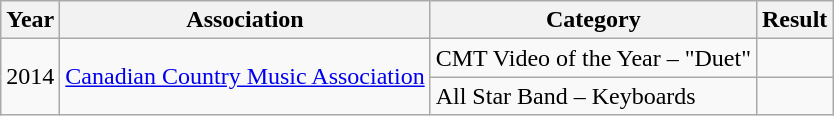<table class="wikitable">
<tr>
<th>Year</th>
<th>Association</th>
<th>Category</th>
<th>Result</th>
</tr>
<tr>
<td rowspan="2">2014</td>
<td rowspan="2"><a href='#'>Canadian Country Music Association</a></td>
<td>CMT Video of the Year – "Duet"</td>
<td></td>
</tr>
<tr>
<td>All Star Band – Keyboards</td>
<td></td>
</tr>
</table>
